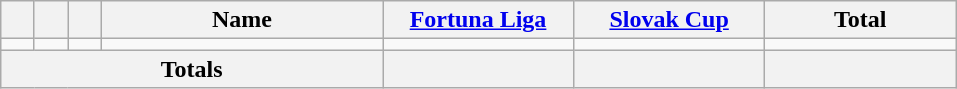<table class="wikitable" style="text-align:center">
<tr>
<th width=15></th>
<th width=15></th>
<th width=15></th>
<th width=180>Name</th>
<th width=120><strong><a href='#'>Fortuna Liga</a></strong></th>
<th width=120><strong><a href='#'>Slovak Cup</a></strong></th>
<th width=120>Total</th>
</tr>
<tr>
<td><strong> </strong></td>
<td></td>
<td></td>
<td align=left></td>
<td></td>
<td></td>
<td><strong> </strong></td>
</tr>
<tr>
<th colspan=4><strong>Totals</strong></th>
<th><strong> </strong></th>
<th><strong> </strong></th>
<th><strong> </strong></th>
</tr>
</table>
